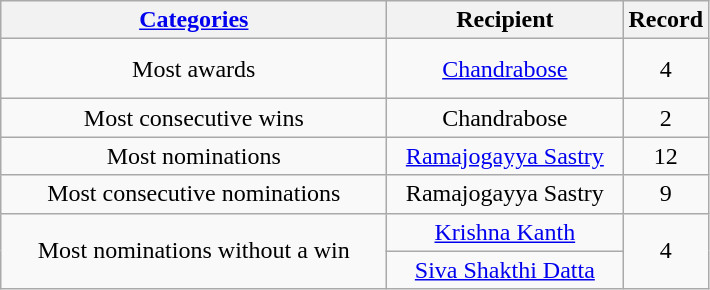<table class="wikitable" style="text-align: center">
<tr>
<th width="25"><strong><a href='#'>Categories</a></strong></th>
<th width="100">Recipient</th>
<th>Record</th>
</tr>
<tr style="height:2.5em;">
<td width="250">Most awards</td>
<td width="150"><a href='#'>Chandrabose</a></td>
<td>4</td>
</tr>
<tr>
<td>Most consecutive wins</td>
<td>Chandrabose</td>
<td>2</td>
</tr>
<tr>
<td>Most nominations</td>
<td><a href='#'>Ramajogayya Sastry</a></td>
<td>12</td>
</tr>
<tr>
<td>Most consecutive nominations</td>
<td>Ramajogayya Sastry</td>
<td>9</td>
</tr>
<tr>
<td rowspan="2">Most nominations without a win</td>
<td><a href='#'>Krishna Kanth</a></td>
<td rowspan="2">4</td>
</tr>
<tr>
<td><a href='#'>Siva Shakthi Datta</a></td>
</tr>
</table>
